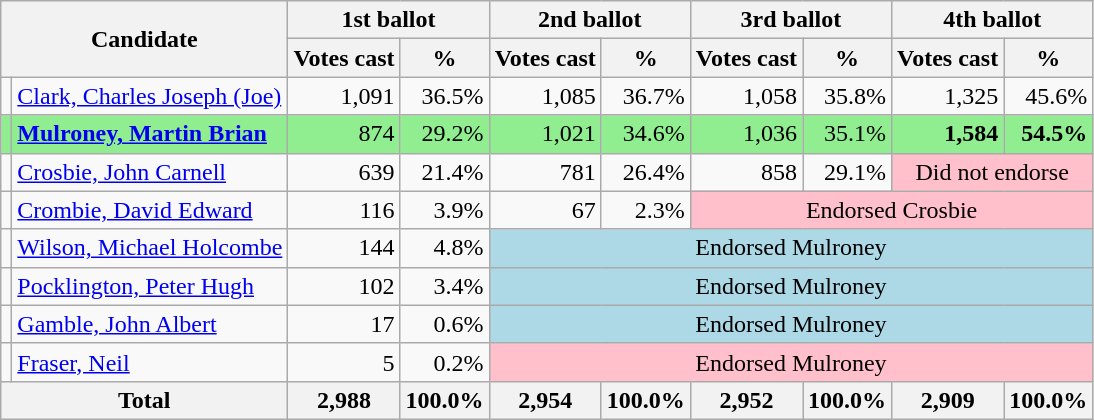<table class="wikitable">
<tr>
<th colspan="2" rowspan="2">Candidate</th>
<th colspan="2">1st ballot</th>
<th colspan="2">2nd ballot</th>
<th colspan="2">3rd ballot</th>
<th colspan="2">4th ballot</th>
</tr>
<tr>
<th>Votes cast</th>
<th>%</th>
<th>Votes cast</th>
<th>%</th>
<th>Votes cast</th>
<th>%</th>
<th>Votes cast</th>
<th>%</th>
</tr>
<tr>
<td></td>
<td><a href='#'>Clark, Charles Joseph (Joe)</a></td>
<td align="right">1,091</td>
<td align="right">36.5%</td>
<td align="right">1,085</td>
<td align="right">36.7%</td>
<td align="right">1,058</td>
<td align="right">35.8%</td>
<td align="right">1,325</td>
<td align="right">45.6%</td>
</tr>
<tr style="background:lightgreen;">
<td></td>
<td><strong><a href='#'>Mulroney, Martin Brian</a></strong></td>
<td align="right">874</td>
<td align="right">29.2%</td>
<td align="right">1,021</td>
<td align="right">34.6%</td>
<td align="right">1,036</td>
<td align="right">35.1%</td>
<td align="right"><strong>1,584</strong></td>
<td align="right"><strong>54.5%</strong></td>
</tr>
<tr>
<td></td>
<td><a href='#'>Crosbie, John Carnell</a></td>
<td align="right">639</td>
<td align="right">21.4%</td>
<td align="right">781</td>
<td align="right">26.4%</td>
<td align="right">858</td>
<td align="right">29.1%</td>
<td style="text-align:center; background:pink;" colspan="2">Did not endorse</td>
</tr>
<tr>
<td></td>
<td><a href='#'>Crombie, David Edward</a></td>
<td align="right">116</td>
<td align="right">3.9%</td>
<td align="right">67</td>
<td align="right">2.3%</td>
<td style="text-align:center; background:pink;" colspan="4">Endorsed Crosbie</td>
</tr>
<tr>
<td></td>
<td><a href='#'>Wilson, Michael Holcombe</a></td>
<td align="right">144</td>
<td align="right">4.8%</td>
<td style="text-align:center; background:lightblue;" colspan="6">Endorsed Mulroney</td>
</tr>
<tr>
<td></td>
<td><a href='#'>Pocklington, Peter Hugh</a></td>
<td align="right">102</td>
<td align="right">3.4%</td>
<td style="text-align:center; background:lightblue;" colspan="6">Endorsed Mulroney</td>
</tr>
<tr>
<td></td>
<td><a href='#'>Gamble, John Albert</a></td>
<td align="right">17</td>
<td align="right">0.6%</td>
<td style="text-align:center; background:lightblue;" colspan="6">Endorsed Mulroney</td>
</tr>
<tr>
<td></td>
<td><a href='#'>Fraser, Neil</a></td>
<td align="right">5</td>
<td align="right">0.2%</td>
<td style="text-align:center; background:pink;" colspan="6">Endorsed Mulroney</td>
</tr>
<tr>
<th colspan="2">Total</th>
<th align="right">2,988</th>
<th align="right">100.0%</th>
<th align="right">2,954</th>
<th align="right">100.0%</th>
<th align="right">2,952</th>
<th align="right">100.0%</th>
<th align="right">2,909</th>
<th align="right">100.0%</th>
</tr>
</table>
